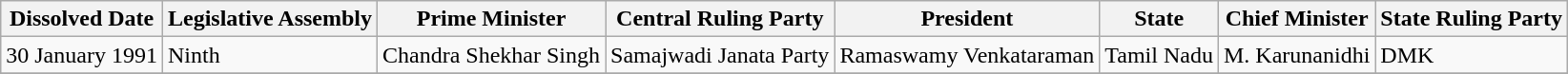<table class="wikitable sortable">
<tr>
<th>Dissolved Date</th>
<th>Legislative Assembly</th>
<th>Prime Minister</th>
<th>Central Ruling Party</th>
<th>President</th>
<th>State</th>
<th>Chief Minister</th>
<th>State Ruling Party</th>
</tr>
<tr>
<td>30 January 1991</td>
<td>Ninth</td>
<td>Chandra Shekhar Singh</td>
<td>Samajwadi Janata Party</td>
<td>Ramaswamy Venkataraman</td>
<td>Tamil Nadu</td>
<td>M. Karunanidhi</td>
<td>DMK</td>
</tr>
<tr>
</tr>
</table>
